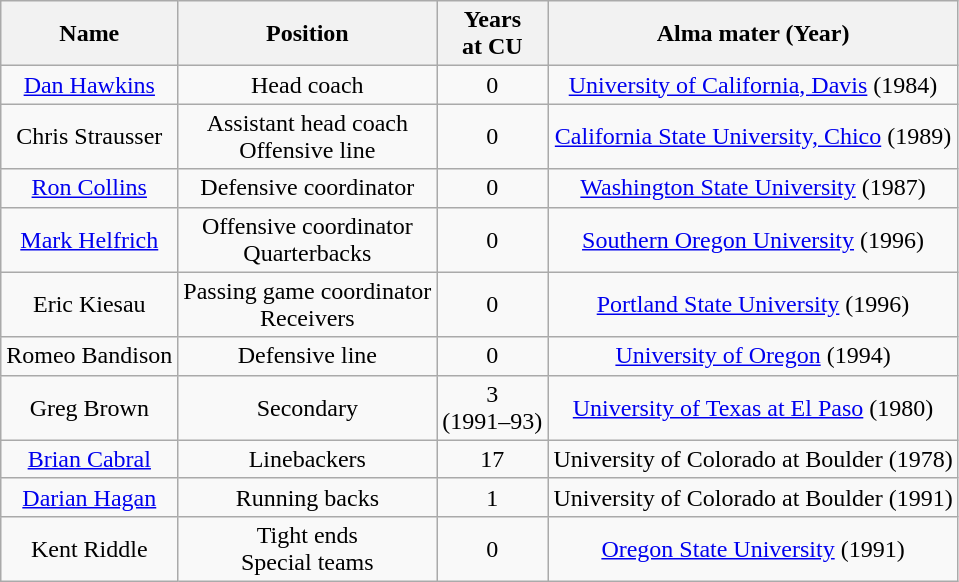<table class="wikitable">
<tr>
<th>Name</th>
<th>Position</th>
<th>Years<br>at CU</th>
<th>Alma mater (Year)</th>
</tr>
<tr style="text-align:center;">
<td><a href='#'>Dan Hawkins</a></td>
<td>Head coach</td>
<td>0</td>
<td><a href='#'>University of California, Davis</a> (1984)</td>
</tr>
<tr style="text-align:center;">
<td>Chris Strausser</td>
<td>Assistant head coach<br>Offensive line</td>
<td>0</td>
<td><a href='#'>California State University, Chico</a> (1989)</td>
</tr>
<tr style="text-align:center;">
<td><a href='#'>Ron Collins</a></td>
<td>Defensive coordinator</td>
<td>0</td>
<td><a href='#'>Washington State University</a> (1987)</td>
</tr>
<tr style="text-align:center;">
<td><a href='#'>Mark Helfrich</a></td>
<td>Offensive coordinator<br>Quarterbacks</td>
<td>0</td>
<td><a href='#'>Southern Oregon University</a> (1996)</td>
</tr>
<tr style="text-align:center;">
<td>Eric Kiesau</td>
<td>Passing game coordinator<br>Receivers</td>
<td>0</td>
<td><a href='#'>Portland State University</a> (1996)</td>
</tr>
<tr style="text-align:center;">
<td>Romeo Bandison</td>
<td>Defensive line</td>
<td>0</td>
<td><a href='#'>University of Oregon</a> (1994)</td>
</tr>
<tr style="text-align:center;">
<td>Greg Brown</td>
<td>Secondary</td>
<td>3<br>(1991–93)</td>
<td><a href='#'>University of Texas at El Paso</a> (1980)</td>
</tr>
<tr style="text-align:center;">
<td><a href='#'>Brian Cabral</a></td>
<td>Linebackers</td>
<td>17</td>
<td>University of Colorado at Boulder (1978)</td>
</tr>
<tr style="text-align:center;">
<td><a href='#'>Darian Hagan</a></td>
<td>Running backs</td>
<td>1</td>
<td>University of Colorado at Boulder (1991)</td>
</tr>
<tr style="text-align:center;">
<td>Kent Riddle</td>
<td>Tight ends<br>Special teams</td>
<td>0</td>
<td><a href='#'>Oregon State University</a> (1991)</td>
</tr>
</table>
